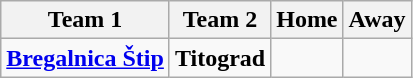<table class="wikitable">
<tr>
<th>Team 1</th>
<th>Team 2</th>
<th>Home</th>
<th>Away</th>
</tr>
<tr>
<td><strong><a href='#'>Bregalnica Štip</a></strong></td>
<td><strong>Titograd</strong></td>
<td></td>
<td></td>
</tr>
</table>
